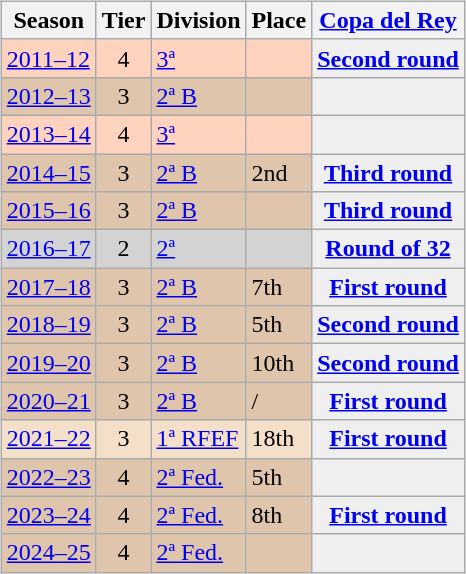<table>
<tr>
<td valign=top width=0%><br><table class="wikitable">
<tr style="background:#f0f6fa;">
<th>Season</th>
<th>Tier</th>
<th>Division</th>
<th>Place</th>
<th><a href='#'>Copa del Rey</a></th>
</tr>
<tr>
<td style="background:#FFD3BD;"><a href='#'>2011–12</a></td>
<td style="background:#FFD3BD;" align="center">4</td>
<td style="background:#FFD3BD;"><a href='#'>3ª</a></td>
<td style="background:#FFD3BD;"></td>
<th style="background:#efefef;"><a href='#'>Second round</a></th>
</tr>
<tr>
<td style="background:#DEC5AB;"><a href='#'>2012–13</a></td>
<td style="background:#DEC5AB;" align="center">3</td>
<td style="background:#DEC5AB;"><a href='#'>2ª B</a></td>
<td style="background:#DEC5AB;"></td>
<th style="background:#efefef;"></th>
</tr>
<tr>
<td style="background:#FFD3BD;"><a href='#'>2013–14</a></td>
<td style="background:#FFD3BD;" align="center">4</td>
<td style="background:#FFD3BD;"><a href='#'>3ª</a></td>
<td style="background:#FFD3BD;"></td>
<td style="background:#efefef;"></td>
</tr>
<tr>
<td style="background:#DEC5AB;"><a href='#'>2014–15</a></td>
<td style="background:#DEC5AB;" align="center">3</td>
<td style="background:#DEC5AB;"><a href='#'>2ª B</a></td>
<td style="background:#DEC5AB;">2nd</td>
<th style="background:#efefef;"><a href='#'>Third round</a></th>
</tr>
<tr>
<td style="background:#DEC5AB;"><a href='#'>2015–16</a></td>
<td style="background:#DEC5AB;" align="center">3</td>
<td style="background:#DEC5AB;"><a href='#'>2ª B</a></td>
<td style="background:#DEC5AB;"></td>
<th style="background:#efefef;"><a href='#'>Third round</a></th>
</tr>
<tr>
<td style="background:#D3D3D3;"><a href='#'>2016–17</a></td>
<td style="background:#D3D3D3;" align="center">2</td>
<td style="background:#D3D3D3;"><a href='#'>2ª</a></td>
<td style="background:#D3D3D3;"></td>
<th style="background:#efefef;"><a href='#'>Round of 32</a></th>
</tr>
<tr>
<td style="background:#DEC5AB;"><a href='#'>2017–18</a></td>
<td style="background:#DEC5AB;" align="center">3</td>
<td style="background:#DEC5AB;"><a href='#'>2ª B</a></td>
<td style="background:#DEC5AB;">7th</td>
<th style="background:#efefef;"><a href='#'>First round</a></th>
</tr>
<tr>
<td style="background:#DEC5AB;"><a href='#'>2018–19</a></td>
<td style="background:#DEC5AB;" align="center">3</td>
<td style="background:#DEC5AB;"><a href='#'>2ª B</a></td>
<td style="background:#DEC5AB;">5th</td>
<th style="background:#efefef;"><a href='#'>Second round</a></th>
</tr>
<tr>
<td style="background:#DEC5AB;"><a href='#'>2019–20</a></td>
<td style="background:#DEC5AB;" align="center">3</td>
<td style="background:#DEC5AB;"><a href='#'>2ª B</a></td>
<td style="background:#DEC5AB;">10th</td>
<th style="background:#efefef;"><a href='#'>Second round</a></th>
</tr>
<tr>
<td style="background:#DEC5AB;"><a href='#'>2020–21</a></td>
<td style="background:#DEC5AB;" align="center">3</td>
<td style="background:#DEC5AB;"><a href='#'>2ª B</a></td>
<td style="background:#DEC5AB;"> / </td>
<th style="background:#efefef;"><a href='#'>First round</a></th>
</tr>
<tr>
<td style="background:#F4DFC8;"><a href='#'>2021–22</a></td>
<td style="background:#F4DFC8;" align="center">3</td>
<td style="background:#F4DFC8;"><a href='#'>1ª RFEF</a></td>
<td style="background:#F4DFC8;">18th</td>
<th style="background:#efefef;"><a href='#'>First round</a></th>
</tr>
<tr>
<td style="background:#DEC5AB;"><a href='#'>2022–23</a></td>
<td style="background:#DEC5AB;" align="center">4</td>
<td style="background:#DEC5AB;"><a href='#'>2ª Fed.</a></td>
<td style="background:#DEC5AB;">5th</td>
<th style="background:#efefef;"></th>
</tr>
<tr>
<td style="background:#DEC5AB;"><a href='#'>2023–24</a></td>
<td style="background:#DEC5AB;" align="center">4</td>
<td style="background:#DEC5AB;"><a href='#'>2ª Fed.</a></td>
<td style="background:#DEC5AB;">8th</td>
<th style="background:#efefef;"><a href='#'>First round</a></th>
</tr>
<tr>
<td style="background:#DEC5AB;"><a href='#'>2024–25</a></td>
<td style="background:#DEC5AB;" align="center">4</td>
<td style="background:#DEC5AB;"><a href='#'>2ª Fed.</a></td>
<td style="background:#DEC5AB;"></td>
<th style="background:#efefef;"></th>
</tr>
</table>
</td>
</tr>
</table>
